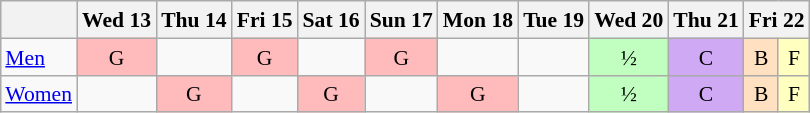<table class="wikitable" style="margin:0.5em auto; font-size:90%; line-height:1.25em; text-align:center">
<tr>
<th></th>
<th>Wed 13</th>
<th>Thu 14</th>
<th>Fri 15</th>
<th>Sat 16</th>
<th>Sun 17</th>
<th>Mon 18</th>
<th>Tue 19</th>
<th>Wed 20</th>
<th>Thu 21</th>
<th colspan=2>Fri 22</th>
</tr>
<tr>
<td style="text-align:left;"><a href='#'>Men</a></td>
<td bgcolor="#FFBBBB">G</td>
<td></td>
<td bgcolor="#FFBBBB">G</td>
<td></td>
<td bgcolor="#FFBBBB">G</td>
<td></td>
<td></td>
<td bgcolor="#C0FFC0">½</td>
<td bgcolor="#D0A9F5">C</td>
<td bgcolor="#FFE0C0">B</td>
<td bgcolor="#FFFFC0">F</td>
</tr>
<tr>
<td style="text-align:left;"><a href='#'>Women</a></td>
<td></td>
<td bgcolor="#FFBBBB">G</td>
<td></td>
<td bgcolor="#FFBBBB">G</td>
<td></td>
<td bgcolor="#FFBBBB">G</td>
<td></td>
<td bgcolor="#C0FFC0">½</td>
<td bgcolor="#D0A9F5">C</td>
<td bgcolor="#FFE0C0">B</td>
<td bgcolor="#FFFFC0">F</td>
</tr>
</table>
